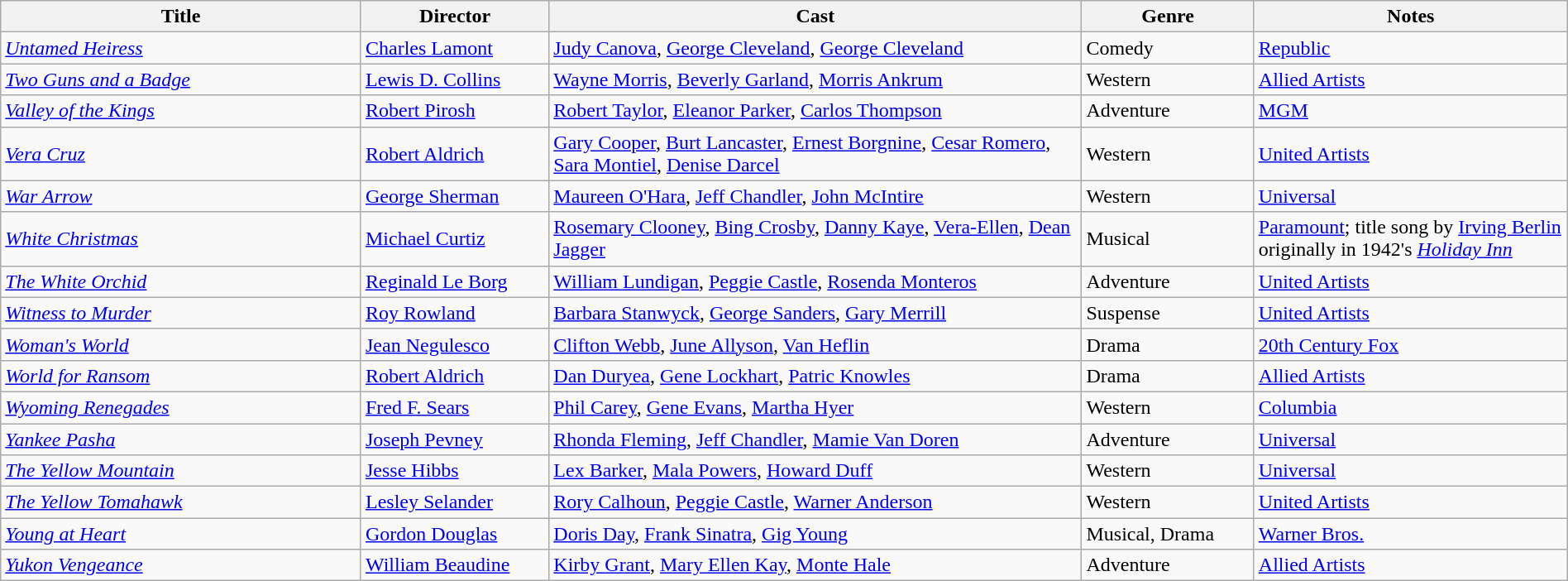<table class="wikitable sortable" style="width:100%;">
<tr>
<th style="width:23%;">Title</th>
<th style="width:12%;">Director</th>
<th style="width:34%;">Cast</th>
<th style="width:11%;">Genre</th>
<th style="width:20%;">Notes</th>
</tr>
<tr>
<td><em><a href='#'>Untamed Heiress</a></em></td>
<td><a href='#'>Charles Lamont</a></td>
<td><a href='#'>Judy Canova</a>, <a href='#'>George Cleveland</a>, <a href='#'>George Cleveland</a></td>
<td>Comedy</td>
<td><a href='#'>Republic</a></td>
</tr>
<tr>
<td><em><a href='#'>Two Guns and a Badge</a></em></td>
<td><a href='#'>Lewis D. Collins</a></td>
<td><a href='#'>Wayne Morris</a>, <a href='#'>Beverly Garland</a>, <a href='#'>Morris Ankrum</a></td>
<td>Western</td>
<td><a href='#'>Allied Artists</a></td>
</tr>
<tr>
<td><em><a href='#'>Valley of the Kings</a></em></td>
<td><a href='#'>Robert Pirosh</a></td>
<td><a href='#'>Robert Taylor</a>, <a href='#'>Eleanor Parker</a>, <a href='#'>Carlos Thompson</a></td>
<td>Adventure</td>
<td><a href='#'>MGM</a></td>
</tr>
<tr>
<td><em><a href='#'>Vera Cruz</a></em></td>
<td><a href='#'>Robert Aldrich</a></td>
<td><a href='#'>Gary Cooper</a>, <a href='#'>Burt Lancaster</a>, <a href='#'>Ernest Borgnine</a>, <a href='#'>Cesar Romero</a>, <a href='#'>Sara Montiel</a>, <a href='#'>Denise Darcel</a></td>
<td>Western</td>
<td><a href='#'>United Artists</a></td>
</tr>
<tr>
<td><em><a href='#'>War Arrow</a></em></td>
<td><a href='#'>George Sherman</a></td>
<td><a href='#'>Maureen O'Hara</a>, <a href='#'>Jeff Chandler</a>, <a href='#'>John McIntire</a></td>
<td>Western</td>
<td><a href='#'>Universal</a></td>
</tr>
<tr>
<td><em><a href='#'>White Christmas</a></em></td>
<td><a href='#'>Michael Curtiz</a></td>
<td><a href='#'>Rosemary Clooney</a>, <a href='#'>Bing Crosby</a>, <a href='#'>Danny Kaye</a>, <a href='#'>Vera-Ellen</a>, <a href='#'>Dean Jagger</a></td>
<td>Musical</td>
<td><a href='#'>Paramount</a>; title song by <a href='#'>Irving Berlin</a> originally in 1942's <em><a href='#'>Holiday Inn</a></em></td>
</tr>
<tr>
<td><em><a href='#'>The White Orchid</a></em></td>
<td><a href='#'>Reginald Le Borg</a></td>
<td><a href='#'>William Lundigan</a>, <a href='#'>Peggie Castle</a>, <a href='#'>Rosenda Monteros</a></td>
<td>Adventure</td>
<td><a href='#'>United Artists</a></td>
</tr>
<tr>
<td><em><a href='#'>Witness to Murder</a></em></td>
<td><a href='#'>Roy Rowland</a></td>
<td><a href='#'>Barbara Stanwyck</a>, <a href='#'>George Sanders</a>, <a href='#'>Gary Merrill</a></td>
<td>Suspense</td>
<td><a href='#'>United Artists</a></td>
</tr>
<tr>
<td><em><a href='#'>Woman's World</a></em></td>
<td><a href='#'>Jean Negulesco</a></td>
<td><a href='#'>Clifton Webb</a>, <a href='#'>June Allyson</a>, <a href='#'>Van Heflin</a></td>
<td>Drama</td>
<td><a href='#'>20th Century Fox</a></td>
</tr>
<tr>
<td><em><a href='#'>World for Ransom</a></em></td>
<td><a href='#'>Robert Aldrich</a></td>
<td><a href='#'>Dan Duryea</a>, <a href='#'>Gene Lockhart</a>, <a href='#'>Patric Knowles</a></td>
<td>Drama</td>
<td><a href='#'>Allied Artists</a></td>
</tr>
<tr>
<td><em><a href='#'>Wyoming Renegades</a></em></td>
<td><a href='#'>Fred F. Sears</a></td>
<td><a href='#'>Phil Carey</a>, <a href='#'>Gene Evans</a>, <a href='#'>Martha Hyer</a></td>
<td>Western</td>
<td><a href='#'>Columbia</a></td>
</tr>
<tr>
<td><em><a href='#'>Yankee Pasha</a></em></td>
<td><a href='#'>Joseph Pevney</a></td>
<td><a href='#'>Rhonda Fleming</a>, <a href='#'>Jeff Chandler</a>, <a href='#'>Mamie Van Doren</a></td>
<td>Adventure</td>
<td><a href='#'>Universal</a></td>
</tr>
<tr>
<td><em><a href='#'>The Yellow Mountain</a></em></td>
<td><a href='#'>Jesse Hibbs</a></td>
<td><a href='#'>Lex Barker</a>, <a href='#'>Mala Powers</a>, <a href='#'>Howard Duff</a></td>
<td>Western</td>
<td><a href='#'>Universal</a></td>
</tr>
<tr>
<td><em><a href='#'>The Yellow Tomahawk</a></em></td>
<td><a href='#'>Lesley Selander</a></td>
<td><a href='#'>Rory Calhoun</a>, <a href='#'>Peggie Castle</a>, <a href='#'>Warner Anderson</a></td>
<td>Western</td>
<td><a href='#'>United Artists</a></td>
</tr>
<tr>
<td><em><a href='#'>Young at Heart</a></em></td>
<td><a href='#'>Gordon Douglas</a></td>
<td><a href='#'>Doris Day</a>, <a href='#'>Frank Sinatra</a>, <a href='#'>Gig Young</a></td>
<td>Musical, Drama</td>
<td><a href='#'>Warner Bros.</a></td>
</tr>
<tr>
<td><em><a href='#'>Yukon Vengeance</a></em></td>
<td><a href='#'>William Beaudine</a></td>
<td><a href='#'>Kirby Grant</a>, <a href='#'>Mary Ellen Kay</a>, <a href='#'>Monte Hale</a></td>
<td>Adventure</td>
<td><a href='#'>Allied Artists</a></td>
</tr>
</table>
